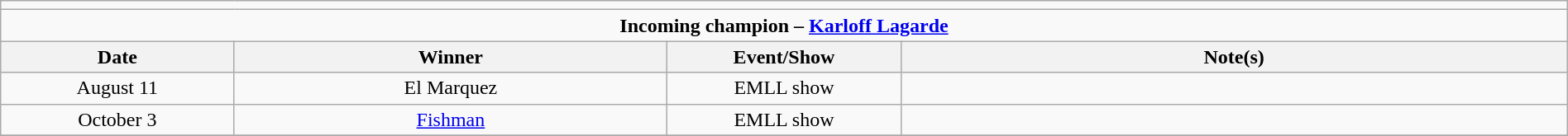<table class="wikitable" style="text-align:center; width:100%;">
<tr>
<td colspan=5></td>
</tr>
<tr>
<td colspan=5><strong>Incoming champion – <a href='#'>Karloff Lagarde</a></strong></td>
</tr>
<tr>
<th width=14%>Date</th>
<th width=26%>Winner</th>
<th width=14%>Event/Show</th>
<th width=40%>Note(s)</th>
</tr>
<tr>
<td>August 11</td>
<td>El Marquez</td>
<td>EMLL show</td>
<td></td>
</tr>
<tr>
<td>October 3</td>
<td><a href='#'>Fishman</a></td>
<td>EMLL show</td>
<td></td>
</tr>
<tr>
</tr>
</table>
